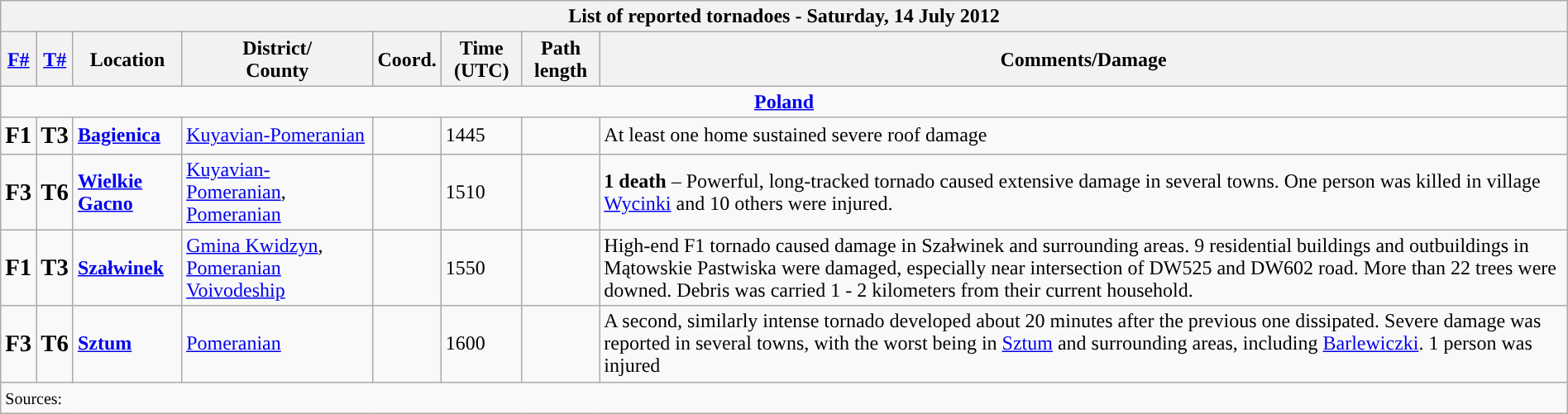<table class="wikitable collapsible" width="100%">
<tr>
<th colspan="8">List of reported tornadoes - Saturday, 14 July 2012</th>
</tr>
<tr>
<th><a href='#'>F#</a></th>
<th><a href='#'>T#</a></th>
<th>Location</th>
<th>District/<br>County</th>
<th>Coord.</th>
<th>Time (UTC)</th>
<th>Path length</th>
<th>Comments/Damage</th>
</tr>
<tr>
<td colspan="8" align=center><strong><a href='#'>Poland</a></strong></td>
</tr>
<tr>
<td><big><strong>F1</strong></big></td>
<td><big><strong>T3</strong></big></td>
<td><strong><a href='#'>Bagienica</a></strong></td>
<td><a href='#'>Kuyavian-Pomeranian</a></td>
<td></td>
<td>1445</td>
<td></td>
<td>At least one home sustained severe roof damage</td>
</tr>
<tr>
<td><big><strong>F3</strong></big></td>
<td><big><strong>T6</strong></big></td>
<td><strong><a href='#'>Wielkie Gacno</a></strong></td>
<td><a href='#'>Kuyavian-Pomeranian</a>, <a href='#'>Pomeranian</a></td>
<td></td>
<td>1510</td>
<td></td>
<td><strong>1 death</strong> – Powerful, long-tracked tornado caused extensive damage in several towns. One person was killed in village <a href='#'>Wycinki</a> and 10 others were injured.</td>
</tr>
<tr>
<td><big><strong>F1</strong></big></td>
<td><big><strong>T3</strong></big></td>
<td><strong><a href='#'>Szałwinek</a></strong></td>
<td><a href='#'>Gmina Kwidzyn</a>, <a href='#'>Pomeranian Voivodeship</a></td>
<td></td>
<td>1550</td>
<td></td>
<td>High-end F1 tornado caused damage in Szałwinek and surrounding areas. 9 residential buildings and outbuildings in Mątowskie Pastwiska were damaged, especially near intersection of DW525 and DW602 road. More than 22 trees were downed. Debris was carried 1 - 2 kilometers from their current household.</td>
</tr>
<tr>
<td><big><strong>F3</strong></big></td>
<td><big><strong>T6</strong></big></td>
<td><strong><a href='#'>Sztum</a></strong></td>
<td><a href='#'>Pomeranian</a></td>
<td></td>
<td>1600</td>
<td></td>
<td>A second, similarly intense tornado developed about 20 minutes after the previous one dissipated. Severe damage was reported in several towns, with the worst being in <a href='#'>Sztum</a> and surrounding areas, including <a href='#'>Barlewiczki</a>. 1 person was injured</td>
</tr>
<tr>
<td colspan="8"><small>Sources:  </small></td>
</tr>
</table>
